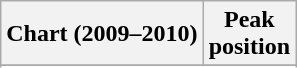<table class="wikitable sortable plainrowheaders" style="text-align:center">
<tr>
<th scope="col">Chart (2009–2010)</th>
<th scope="col">Peak<br> position</th>
</tr>
<tr>
</tr>
<tr>
</tr>
<tr>
</tr>
<tr>
</tr>
<tr>
</tr>
<tr>
</tr>
<tr>
</tr>
<tr>
</tr>
<tr>
</tr>
</table>
